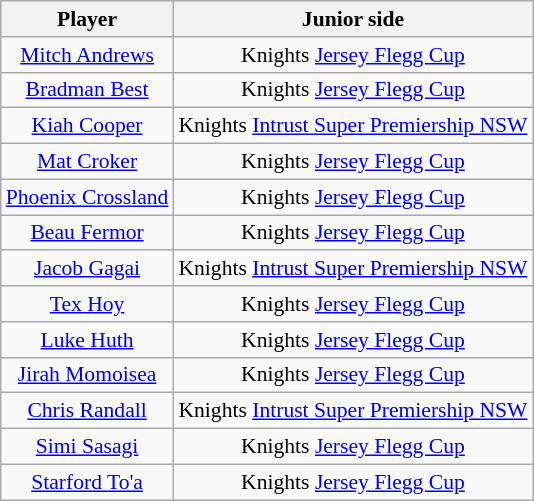<table class="wikitable sortable" style="text-align: center; font-size:90%">
<tr style="background:#efefef;">
<th>Player</th>
<th>Junior side</th>
</tr>
<tr>
<td><a href='#'>Mitch Andrews</a></td>
<td>Knights <a href='#'>Jersey Flegg Cup</a></td>
</tr>
<tr>
<td><a href='#'>Bradman Best</a></td>
<td>Knights <a href='#'>Jersey Flegg Cup</a></td>
</tr>
<tr>
<td><a href='#'>Kiah Cooper</a></td>
<td>Knights <a href='#'>Intrust Super Premiership NSW</a></td>
</tr>
<tr>
<td><a href='#'>Mat Croker</a></td>
<td>Knights <a href='#'>Jersey Flegg Cup</a></td>
</tr>
<tr>
<td><a href='#'>Phoenix Crossland</a></td>
<td>Knights <a href='#'>Jersey Flegg Cup</a></td>
</tr>
<tr>
<td><a href='#'>Beau Fermor</a></td>
<td>Knights <a href='#'>Jersey Flegg Cup</a></td>
</tr>
<tr>
<td><a href='#'>Jacob Gagai</a></td>
<td>Knights <a href='#'>Intrust Super Premiership NSW</a></td>
</tr>
<tr>
<td><a href='#'>Tex Hoy</a></td>
<td>Knights <a href='#'>Jersey Flegg Cup</a></td>
</tr>
<tr>
<td><a href='#'>Luke Huth</a></td>
<td>Knights <a href='#'>Jersey Flegg Cup</a></td>
</tr>
<tr>
<td><a href='#'>Jirah Momoisea</a></td>
<td>Knights <a href='#'>Jersey Flegg Cup</a></td>
</tr>
<tr>
<td><a href='#'>Chris Randall</a></td>
<td>Knights <a href='#'>Intrust Super Premiership NSW</a></td>
</tr>
<tr>
<td><a href='#'>Simi Sasagi</a></td>
<td>Knights <a href='#'>Jersey Flegg Cup</a></td>
</tr>
<tr>
<td><a href='#'>Starford To'a</a></td>
<td>Knights <a href='#'>Jersey Flegg Cup</a></td>
</tr>
</table>
